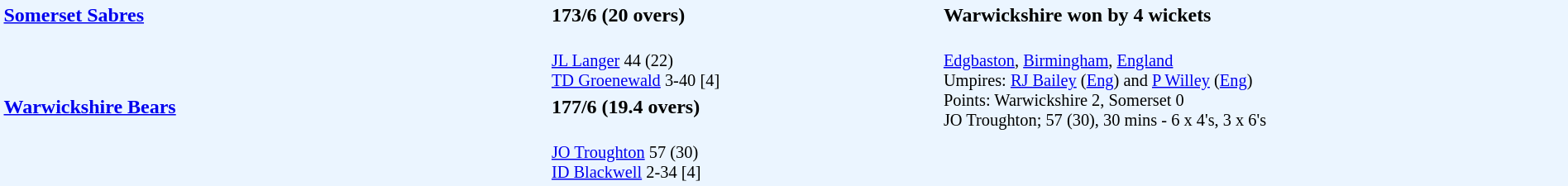<table style="width:100%; background:#ebf5ff;">
<tr>
<td style="width:35%; vertical-align:top;" rowspan="2"><strong><a href='#'>Somerset Sabres</a></strong></td>
<td style="width:25%;"><strong>173/6 (20 overs)</strong></td>
<td style="width:40%;"><strong>Warwickshire won by 4 wickets</strong></td>
</tr>
<tr>
<td style="font-size: 85%;"><br><a href='#'>JL Langer</a> 44 (22)<br>
<a href='#'>TD Groenewald</a> 3-40 [4]</td>
<td style="vertical-align:top; font-size:85%;" rowspan="3"><br><a href='#'>Edgbaston</a>, <a href='#'>Birmingham</a>, <a href='#'>England</a><br>
Umpires: <a href='#'>RJ Bailey</a> (<a href='#'>Eng</a>) and <a href='#'>P Willey</a> (<a href='#'>Eng</a>)<br>
Points: Warwickshire 2, Somerset 0<br>JO Troughton; 57 (30), 30 mins - 6 x 4's, 3 x 6's</td>
</tr>
<tr>
<td style="vertical-align:top;" rowspan="2"><strong><a href='#'>Warwickshire Bears</a></strong></td>
<td><strong>177/6 (19.4 overs)</strong></td>
</tr>
<tr>
<td style="font-size: 85%;"><br><a href='#'>JO Troughton</a> 57 (30)<br>
<a href='#'>ID Blackwell</a> 2-34 [4]</td>
</tr>
</table>
